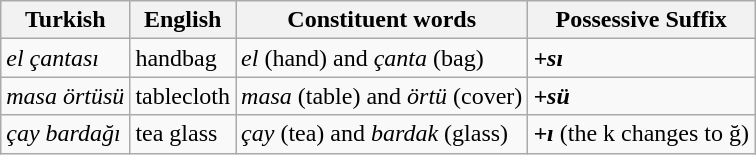<table class="wikitable">
<tr>
<th>Turkish</th>
<th>English</th>
<th>Constituent words</th>
<th>Possessive Suffix</th>
</tr>
<tr>
<td><em>el çantası</em></td>
<td>handbag</td>
<td><em>el</em> (hand) and <em>çanta</em> (bag)</td>
<td><strong><em>+sı</em></strong></td>
</tr>
<tr>
<td><em>masa örtüsü</em></td>
<td>tablecloth</td>
<td><em>masa</em> (table) and <em>örtü</em> (cover)</td>
<td><strong><em>+sü</em></strong></td>
</tr>
<tr>
<td><em>çay bardağı</em></td>
<td>tea glass</td>
<td><em>çay</em> (tea) and <em>bardak</em> (glass)</td>
<td><strong><em>+ı</em></strong> (the k changes to ğ)</td>
</tr>
</table>
